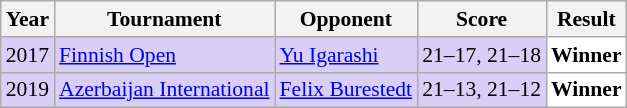<table class="sortable wikitable" style="font-size: 90%;">
<tr>
<th>Year</th>
<th>Tournament</th>
<th>Opponent</th>
<th>Score</th>
<th>Result</th>
</tr>
<tr style="background:#D8CEF6">
<td align="center">2017</td>
<td align="left"><a href='#'>Finnish Open</a></td>
<td align="left"> <a href='#'>Yu Igarashi</a></td>
<td align="left">21–17, 21–18</td>
<td style="text-align:left; background:white"> <strong>Winner</strong></td>
</tr>
<tr style="background:#D8CEF6">
<td align="center">2019</td>
<td align="left"><a href='#'>Azerbaijan International</a></td>
<td align="left"> <a href='#'>Felix Burestedt</a></td>
<td align="left">21–13, 21–12</td>
<td style="text-align:left; background:white"> <strong>Winner</strong></td>
</tr>
</table>
